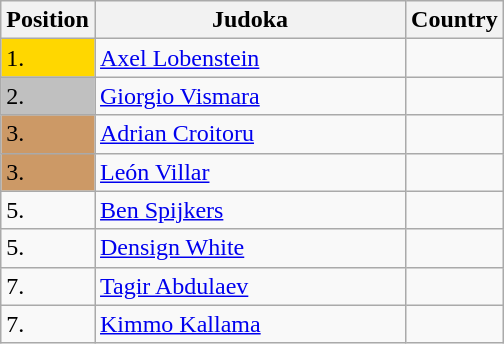<table class=wikitable>
<tr>
<th width=10>Position</th>
<th width=200>Judoka</th>
<th width=10>Country</th>
</tr>
<tr>
<td bgcolor=gold>1.</td>
<td><a href='#'>Axel Lobenstein</a></td>
<td></td>
</tr>
<tr>
<td bgcolor=silver>2.</td>
<td><a href='#'>Giorgio Vismara</a></td>
<td></td>
</tr>
<tr>
<td bgcolor=CC9966>3.</td>
<td><a href='#'>Adrian Croitoru</a></td>
<td></td>
</tr>
<tr>
<td bgcolor=CC9966>3.</td>
<td><a href='#'>León Villar</a></td>
<td></td>
</tr>
<tr>
<td>5.</td>
<td><a href='#'>Ben Spijkers</a></td>
<td></td>
</tr>
<tr>
<td>5.</td>
<td><a href='#'>Densign White</a></td>
<td></td>
</tr>
<tr>
<td>7.</td>
<td><a href='#'>Tagir Abdulaev</a></td>
<td></td>
</tr>
<tr>
<td>7.</td>
<td><a href='#'>Kimmo Kallama</a></td>
<td></td>
</tr>
</table>
